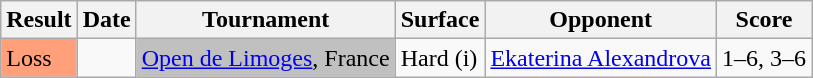<table class="sortable wikitable">
<tr>
<th>Result</th>
<th>Date</th>
<th>Tournament</th>
<th>Surface</th>
<th>Opponent</th>
<th class="unsortable">Score</th>
</tr>
<tr>
<td bgcolor="FFA07A">Loss</td>
<td><a href='#'></a></td>
<td style="background:silver;"><a href='#'>Open de Limoges</a>, France</td>
<td>Hard (i)</td>
<td> <a href='#'>Ekaterina Alexandrova</a></td>
<td>1–6, 3–6</td>
</tr>
</table>
